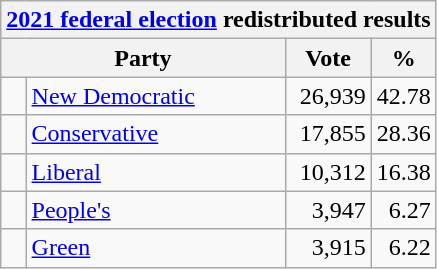<table class="wikitable">
<tr>
<th colspan="4"><a href='#'>2021 federal election</a> redistributed results</th>
</tr>
<tr>
<th bgcolor="#DDDDFF" width="130px" colspan="2">Party</th>
<th bgcolor="#DDDDFF" width="50px">Vote</th>
<th bgcolor="#DDDDFF" width="30px">%</th>
</tr>
<tr>
<td> </td>
<td><a href='#'>New Democratic</a></td>
<td align=right>26,939</td>
<td align=right>42.78</td>
</tr>
<tr>
<td> </td>
<td><a href='#'>Conservative</a></td>
<td align=right>17,855</td>
<td align=right>28.36</td>
</tr>
<tr>
<td> </td>
<td><a href='#'>Liberal</a></td>
<td align=right>10,312</td>
<td align=right>16.38</td>
</tr>
<tr>
<td> </td>
<td><a href='#'>People's</a></td>
<td align=right>3,947</td>
<td align=right>6.27</td>
</tr>
<tr>
<td> </td>
<td><a href='#'>Green</a></td>
<td align=right>3,915</td>
<td align=right>6.22</td>
</tr>
</table>
